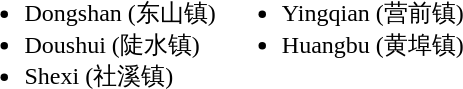<table>
<tr>
<td valign="top"><br><ul><li>Dongshan (东山镇)</li><li>Doushui (陡水镇)</li><li>Shexi (社溪镇)</li></ul></td>
<td valign="top"><br><ul><li>Yingqian (营前镇)</li><li>Huangbu (黄埠镇)</li></ul></td>
</tr>
</table>
